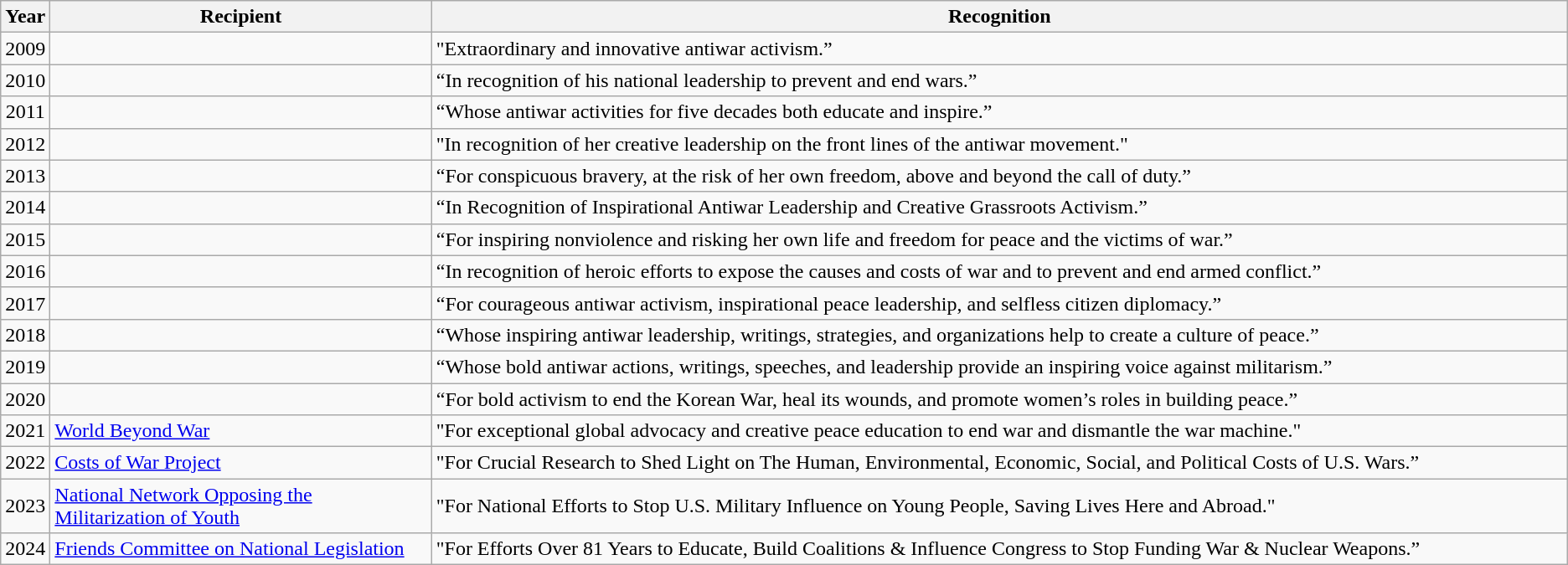<table class="wikitable sortable">
<tr>
<th>Year</th>
<th width="25%">Recipient</th>
<th width="75%">Recognition</th>
</tr>
<tr>
<td align="center">2009</td>
<td></td>
<td>"Extraordinary and innovative antiwar activism.”</td>
</tr>
<tr>
<td align="center">2010</td>
<td></td>
<td>“In recognition of his national leadership to prevent and end wars.”</td>
</tr>
<tr>
<td align="center">2011</td>
<td></td>
<td>“Whose antiwar activities for five decades both educate and inspire.”</td>
</tr>
<tr>
<td align="center">2012</td>
<td></td>
<td>"In recognition of her creative leadership on the front lines of the antiwar movement."</td>
</tr>
<tr>
<td align="center">2013</td>
<td></td>
<td>“For conspicuous bravery, at the risk of her own freedom, above and beyond the call of duty.”</td>
</tr>
<tr>
<td align="center">2014</td>
<td></td>
<td>“In Recognition of Inspirational Antiwar Leadership and Creative Grassroots Activism.”</td>
</tr>
<tr>
<td align="center">2015</td>
<td></td>
<td>“For inspiring nonviolence and risking her own life and freedom for peace and the victims of war.”</td>
</tr>
<tr>
<td align="center">2016</td>
<td></td>
<td>“In recognition of heroic efforts to expose the causes and costs of war and to prevent and end armed conflict.”</td>
</tr>
<tr>
<td align="center">2017</td>
<td></td>
<td>“For courageous antiwar activism, inspirational peace leadership, and selfless citizen diplomacy.”</td>
</tr>
<tr>
<td align="center">2018</td>
<td></td>
<td>“Whose inspiring antiwar leadership, writings, strategies, and organizations help to create a culture of peace.”</td>
</tr>
<tr>
<td align="center">2019</td>
<td></td>
<td>“Whose bold antiwar actions, writings, speeches, and leadership provide an inspiring voice against militarism.”</td>
</tr>
<tr>
<td align="center">2020</td>
<td></td>
<td>“For bold activism to end the Korean War, heal its wounds, and promote women’s roles in building peace.”</td>
</tr>
<tr>
<td align="center">2021</td>
<td><a href='#'>World Beyond War</a></td>
<td>"For exceptional global advocacy and creative peace education to end war and dismantle the war machine."</td>
</tr>
<tr>
<td align="center">2022</td>
<td><a href='#'>Costs of War Project</a></td>
<td>"For Crucial Research to Shed Light on The Human, Environmental, Economic, Social, and Political Costs of U.S. Wars.”</td>
</tr>
<tr>
<td align="center">2023</td>
<td><a href='#'>National Network Opposing the Militarization of Youth</a></td>
<td>"For National Efforts to Stop U.S. Military Influence on Young People, Saving Lives Here and Abroad."</td>
</tr>
<tr>
<td align="center">2024</td>
<td><a href='#'>Friends Committee on National Legislation</a></td>
<td>"For Efforts Over 81 Years to Educate, Build Coalitions & Influence Congress to Stop Funding War & Nuclear Weapons.”</td>
</tr>
</table>
